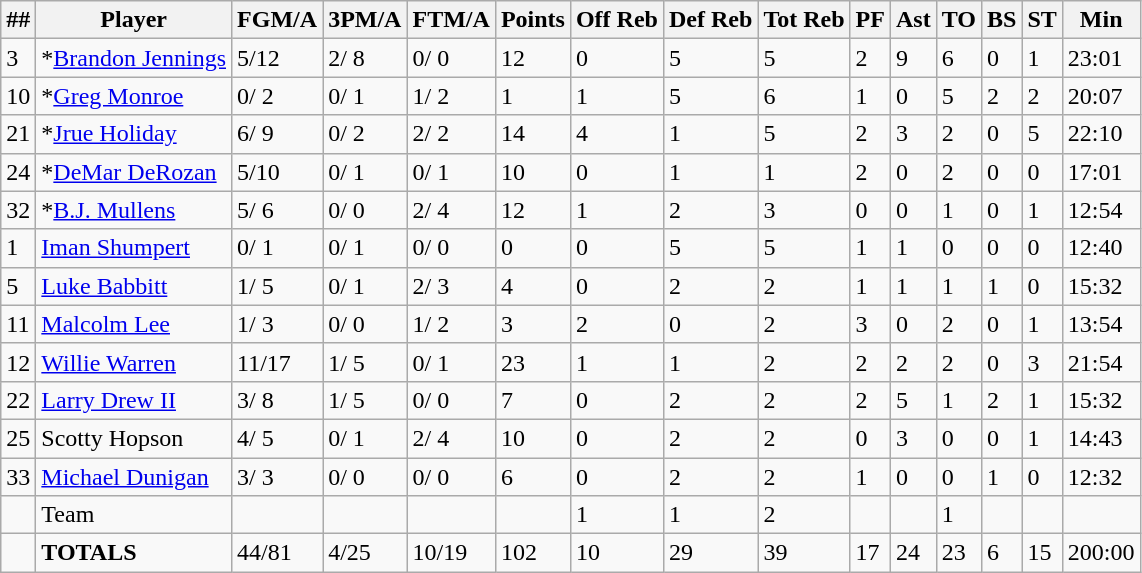<table class="wikitable sortable">
<tr>
<th>##</th>
<th>Player</th>
<th>FGM/A</th>
<th>3PM/A</th>
<th>FTM/A</th>
<th>Points</th>
<th>Off Reb</th>
<th>Def Reb</th>
<th>Tot Reb</th>
<th>PF</th>
<th>Ast</th>
<th>TO</th>
<th>BS</th>
<th>ST</th>
<th>Min</th>
</tr>
<tr>
<td>3</td>
<td>*<a href='#'>Brandon Jennings</a></td>
<td>5/12</td>
<td>2/ 8</td>
<td>0/ 0</td>
<td>12</td>
<td>0</td>
<td>5</td>
<td>5</td>
<td>2</td>
<td>9</td>
<td>6</td>
<td>0</td>
<td>1</td>
<td>23:01</td>
</tr>
<tr>
<td>10</td>
<td>*<a href='#'>Greg Monroe</a></td>
<td>0/ 2</td>
<td>0/ 1</td>
<td>1/ 2</td>
<td>1</td>
<td>1</td>
<td>5</td>
<td>6</td>
<td>1</td>
<td>0</td>
<td>5</td>
<td>2</td>
<td>2</td>
<td>20:07</td>
</tr>
<tr>
<td>21</td>
<td>*<a href='#'>Jrue Holiday</a></td>
<td>6/ 9</td>
<td>0/ 2</td>
<td>2/ 2</td>
<td>14</td>
<td>4</td>
<td>1</td>
<td>5</td>
<td>2</td>
<td>3</td>
<td>2</td>
<td>0</td>
<td>5</td>
<td>22:10</td>
</tr>
<tr>
<td>24</td>
<td>*<a href='#'>DeMar DeRozan</a></td>
<td>5/10</td>
<td>0/ 1</td>
<td>0/ 1</td>
<td>10</td>
<td>0</td>
<td>1</td>
<td>1</td>
<td>2</td>
<td>0</td>
<td>2</td>
<td>0</td>
<td>0</td>
<td>17:01</td>
</tr>
<tr>
<td>32</td>
<td>*<a href='#'>B.J. Mullens</a></td>
<td>5/ 6</td>
<td>0/ 0</td>
<td>2/ 4</td>
<td>12</td>
<td>1</td>
<td>2</td>
<td>3</td>
<td>0</td>
<td>0</td>
<td>1</td>
<td>0</td>
<td>1</td>
<td>12:54</td>
</tr>
<tr>
<td>1</td>
<td><a href='#'>Iman Shumpert</a></td>
<td>0/ 1</td>
<td>0/ 1</td>
<td>0/ 0</td>
<td>0</td>
<td>0</td>
<td>5</td>
<td>5</td>
<td>1</td>
<td>1</td>
<td>0</td>
<td>0</td>
<td>0</td>
<td>12:40</td>
</tr>
<tr>
<td>5</td>
<td><a href='#'>Luke Babbitt</a></td>
<td>1/ 5</td>
<td>0/ 1</td>
<td>2/ 3</td>
<td>4</td>
<td>0</td>
<td>2</td>
<td>2</td>
<td>1</td>
<td>1</td>
<td>1</td>
<td>1</td>
<td>0</td>
<td>15:32</td>
</tr>
<tr>
<td>11</td>
<td><a href='#'>Malcolm Lee</a></td>
<td>1/ 3</td>
<td>0/ 0</td>
<td>1/ 2</td>
<td>3</td>
<td>2</td>
<td>0</td>
<td>2</td>
<td>3</td>
<td>0</td>
<td>2</td>
<td>0</td>
<td>1</td>
<td>13:54</td>
</tr>
<tr>
<td>12</td>
<td><a href='#'>Willie Warren</a></td>
<td>11/17</td>
<td>1/ 5</td>
<td>0/ 1</td>
<td>23</td>
<td>1</td>
<td>1</td>
<td>2</td>
<td>2</td>
<td>2</td>
<td>2</td>
<td>0</td>
<td>3</td>
<td>21:54</td>
</tr>
<tr>
<td>22</td>
<td><a href='#'>Larry Drew II</a></td>
<td>3/ 8</td>
<td>1/ 5</td>
<td>0/ 0</td>
<td>7</td>
<td>0</td>
<td>2</td>
<td>2</td>
<td>2</td>
<td>5</td>
<td>1</td>
<td>2</td>
<td>1</td>
<td>15:32</td>
</tr>
<tr>
<td>25</td>
<td>Scotty Hopson</td>
<td>4/ 5</td>
<td>0/ 1</td>
<td>2/ 4</td>
<td>10</td>
<td>0</td>
<td>2</td>
<td>2</td>
<td>0</td>
<td>3</td>
<td>0</td>
<td>0</td>
<td>1</td>
<td>14:43</td>
</tr>
<tr>
<td>33</td>
<td><a href='#'>Michael Dunigan</a></td>
<td>3/ 3</td>
<td>0/ 0</td>
<td>0/ 0</td>
<td>6</td>
<td>0</td>
<td>2</td>
<td>2</td>
<td>1</td>
<td>0</td>
<td>0</td>
<td>1</td>
<td>0</td>
<td>12:32</td>
</tr>
<tr>
<td></td>
<td>Team</td>
<td></td>
<td></td>
<td></td>
<td></td>
<td>1</td>
<td>1</td>
<td>2</td>
<td></td>
<td></td>
<td>1</td>
<td></td>
<td></td>
<td></td>
</tr>
<tr>
<td></td>
<td><strong>TOTALS</strong></td>
<td>44/81</td>
<td>4/25</td>
<td>10/19</td>
<td>102</td>
<td>10</td>
<td>29</td>
<td>39</td>
<td>17</td>
<td>24</td>
<td>23</td>
<td>6</td>
<td>15</td>
<td>200:00</td>
</tr>
</table>
